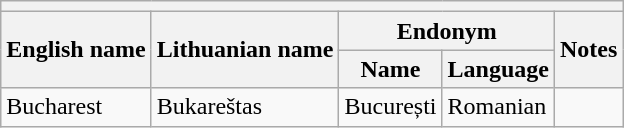<table class="wikitable sortable">
<tr>
<th colspan="5"></th>
</tr>
<tr>
<th rowspan="2">English name</th>
<th rowspan="2">Lithuanian name</th>
<th colspan="2">Endonym</th>
<th rowspan="2">Notes</th>
</tr>
<tr>
<th>Name</th>
<th>Language</th>
</tr>
<tr>
<td>Bucharest</td>
<td>Bukareštas</td>
<td>București</td>
<td>Romanian</td>
<td></td>
</tr>
</table>
